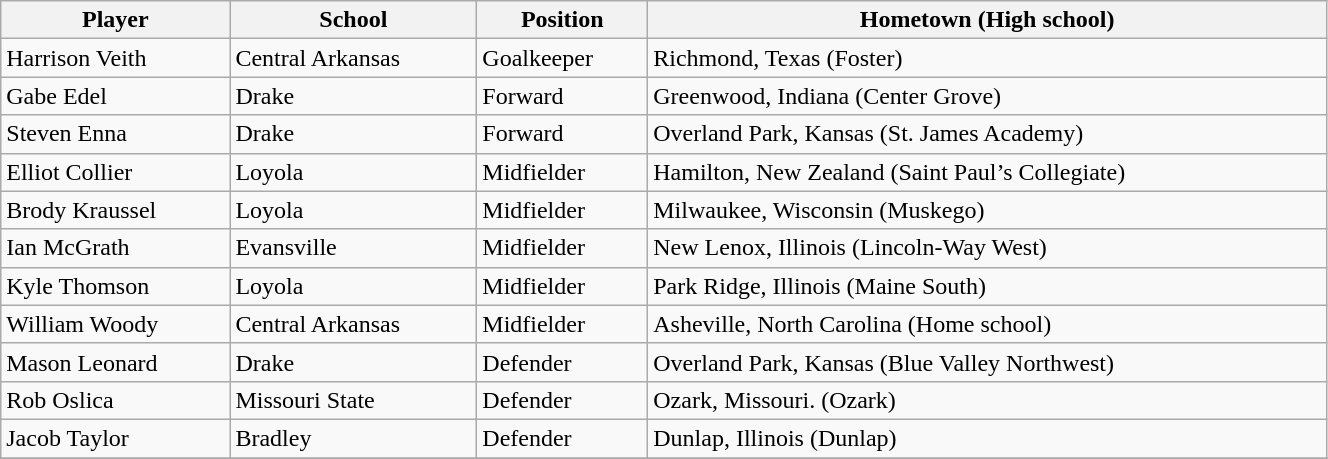<table class="wikitable sortable" style="text-align: left; width:70%">
<tr>
<th>Player</th>
<th>School</th>
<th>Position</th>
<th>Hometown (High school)</th>
</tr>
<tr>
<td>Harrison Veith</td>
<td>Central Arkansas</td>
<td>Goalkeeper</td>
<td>Richmond, Texas (Foster)</td>
</tr>
<tr>
<td>Gabe Edel</td>
<td>Drake</td>
<td>Forward</td>
<td>Greenwood, Indiana (Center Grove)</td>
</tr>
<tr>
<td>Steven Enna</td>
<td>Drake</td>
<td>Forward</td>
<td>Overland Park, Kansas (St. James Academy)</td>
</tr>
<tr>
<td>Elliot Collier</td>
<td>Loyola</td>
<td>Midfielder</td>
<td>Hamilton, New Zealand (Saint Paul’s Collegiate)</td>
</tr>
<tr>
<td>Brody Kraussel</td>
<td>Loyola</td>
<td>Midfielder</td>
<td>Milwaukee, Wisconsin (Muskego)</td>
</tr>
<tr>
<td>Ian McGrath</td>
<td>Evansville</td>
<td>Midfielder</td>
<td>New Lenox, Illinois (Lincoln-Way West)</td>
</tr>
<tr>
<td>Kyle Thomson</td>
<td>Loyola</td>
<td>Midfielder</td>
<td>Park Ridge, Illinois (Maine South)</td>
</tr>
<tr>
<td>William Woody</td>
<td>Central Arkansas</td>
<td>Midfielder</td>
<td>Asheville, North Carolina (Home school)</td>
</tr>
<tr>
<td>Mason Leonard</td>
<td>Drake</td>
<td>Defender</td>
<td>Overland Park, Kansas (Blue Valley Northwest)</td>
</tr>
<tr>
<td>Rob Oslica</td>
<td>Missouri State</td>
<td>Defender</td>
<td>Ozark, Missouri. (Ozark)</td>
</tr>
<tr>
<td>Jacob Taylor</td>
<td>Bradley</td>
<td>Defender</td>
<td>Dunlap, Illinois (Dunlap)</td>
</tr>
<tr>
</tr>
</table>
